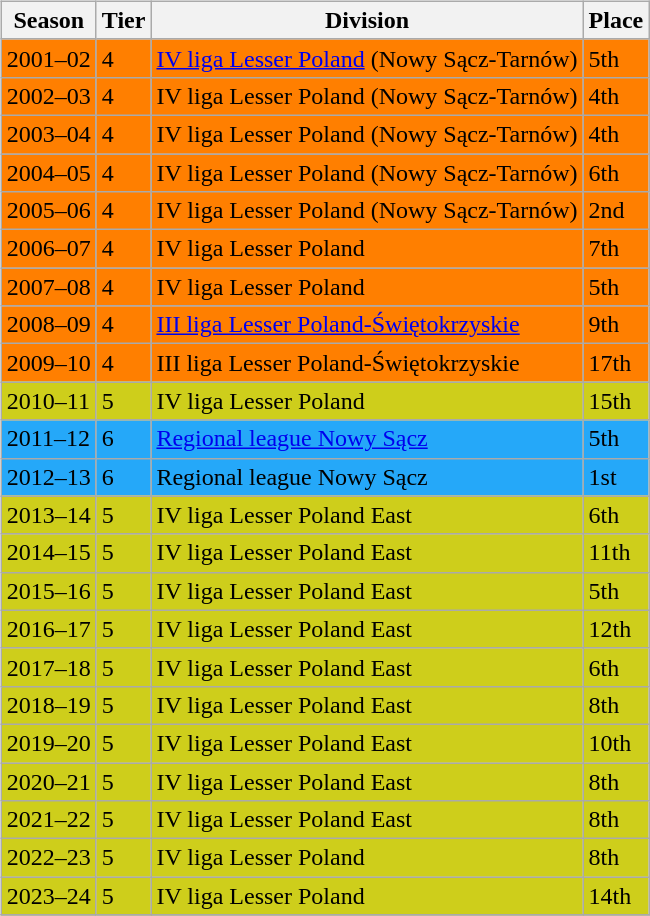<table>
<tr>
<td valign="top" width=0%><br><table class="wikitable">
<tr style="background:#f0f6fa;">
<th>Season</th>
<th>Tier</th>
<th>Division</th>
<th>Place</th>
</tr>
<tr>
<td style="background:#FF7F00;">2001–02</td>
<td style="background:#FF7F00;">4</td>
<td style="background:#FF7F00;"><a href='#'>IV liga Lesser Poland</a> (Nowy Sącz-Tarnów)</td>
<td style="background:#FF7F00;">5th</td>
</tr>
<tr>
<td style="background:#FF7F00;">2002–03</td>
<td style="background:#FF7F00;">4</td>
<td style="background:#FF7F00;">IV liga Lesser Poland (Nowy Sącz-Tarnów)</td>
<td style="background:#FF7F00;">4th</td>
</tr>
<tr>
<td style="background:#FF7F00;">2003–04</td>
<td style="background:#FF7F00;">4</td>
<td style="background:#FF7F00;">IV liga Lesser Poland (Nowy Sącz-Tarnów)</td>
<td style="background:#FF7F00;">4th</td>
</tr>
<tr>
<td style="background:#FF7F00;">2004–05</td>
<td style="background:#FF7F00;">4</td>
<td style="background:#FF7F00;">IV liga Lesser Poland (Nowy Sącz-Tarnów)</td>
<td style="background:#FF7F00;">6th</td>
</tr>
<tr>
<td style="background:#FF7F00;">2005–06</td>
<td style="background:#FF7F00;">4</td>
<td style="background:#FF7F00;">IV liga Lesser Poland (Nowy Sącz-Tarnów)</td>
<td style="background:#FF7F00;">2nd</td>
</tr>
<tr>
<td style="background:#FF7F00;">2006–07</td>
<td style="background:#FF7F00;">4</td>
<td style="background:#FF7F00;">IV liga Lesser Poland</td>
<td style="background:#FF7F00;">7th</td>
</tr>
<tr>
<td style="background:#FF7F00;">2007–08</td>
<td style="background:#FF7F00;">4</td>
<td style="background:#FF7F00;">IV liga Lesser Poland</td>
<td style="background:#FF7F00;">5th</td>
</tr>
<tr>
<td style="background:#FF7F00;">2008–09</td>
<td style="background:#FF7F00;">4</td>
<td style="background:#FF7F00;"><a href='#'>III liga Lesser Poland-Świętokrzyskie</a></td>
<td style="background:#FF7F00;">9th</td>
</tr>
<tr>
<td style="background:#FF7F00;">2009–10</td>
<td style="background:#FF7F00;">4</td>
<td style="background:#FF7F00;">III liga Lesser Poland-Świętokrzyskie</td>
<td style="background:#FF7F00;">17th</td>
</tr>
<tr>
<td style="background:#CECE1B;">2010–11</td>
<td style="background:#CECE1B;">5</td>
<td style="background:#CECE1B;">IV liga Lesser Poland</td>
<td style="background:#CECE1B;">15th</td>
</tr>
<tr>
<td style="background:#25A8F9;">2011–12</td>
<td style="background:#25A8F9;">6</td>
<td style="background:#25A8F9;"><a href='#'>Regional league Nowy Sącz</a></td>
<td style="background:#25A8F9;">5th</td>
</tr>
<tr>
<td style="background:#25A8F9;">2012–13</td>
<td style="background:#25A8F9;">6</td>
<td style="background:#25A8F9;">Regional league Nowy Sącz</td>
<td style="background:#25A8F9;">1st</td>
</tr>
<tr>
<td style="background:#CECE1B;">2013–14</td>
<td style="background:#CECE1B;">5</td>
<td style="background:#CECE1B;">IV liga Lesser Poland East</td>
<td style="background:#CECE1B;">6th</td>
</tr>
<tr>
<td style="background:#CECE1B;">2014–15</td>
<td style="background:#CECE1B;">5</td>
<td style="background:#CECE1B;">IV liga Lesser Poland East</td>
<td style="background:#CECE1B;">11th</td>
</tr>
<tr>
<td style="background:#CECE1B;">2015–16</td>
<td style="background:#CECE1B;">5</td>
<td style="background:#CECE1B;">IV liga Lesser Poland East</td>
<td style="background:#CECE1B;">5th</td>
</tr>
<tr>
<td style="background:#CECE1B;">2016–17</td>
<td style="background:#CECE1B;">5</td>
<td style="background:#CECE1B;">IV liga Lesser Poland East</td>
<td style="background:#CECE1B;">12th</td>
</tr>
<tr>
<td style="background:#CECE1B;">2017–18</td>
<td style="background:#CECE1B;">5</td>
<td style="background:#CECE1B;">IV liga Lesser Poland East</td>
<td style="background:#CECE1B;">6th</td>
</tr>
<tr>
<td style="background:#CECE1B;">2018–19</td>
<td style="background:#CECE1B;">5</td>
<td style="background:#CECE1B;">IV liga Lesser Poland East</td>
<td style="background:#CECE1B;">8th</td>
</tr>
<tr>
<td style="background:#CECE1B;">2019–20</td>
<td style="background:#CECE1B;">5</td>
<td style="background:#CECE1B;">IV liga Lesser Poland East</td>
<td style="background:#CECE1B;">10th</td>
</tr>
<tr>
<td style="background:#CECE1B;">2020–21</td>
<td style="background:#CECE1B;">5</td>
<td style="background:#CECE1B;">IV liga Lesser Poland East</td>
<td style="background:#CECE1B;">8th</td>
</tr>
<tr>
<td style="background:#CECE1B;">2021–22</td>
<td style="background:#CECE1B;">5</td>
<td style="background:#CECE1B;">IV liga Lesser Poland East</td>
<td style="background:#CECE1B;">8th</td>
</tr>
<tr>
<td style="background:#CECE1B;">2022–23</td>
<td style="background:#CECE1B;">5</td>
<td style="background:#CECE1B;">IV liga Lesser Poland</td>
<td style="background:#CECE1B;">8th</td>
</tr>
<tr>
<td style="background:#CECE1B;">2023–24</td>
<td style="background:#CECE1B;">5</td>
<td style="background:#CECE1B;">IV liga Lesser Poland</td>
<td style="background:#CECE1B;">14th</td>
</tr>
<tr>
</tr>
</table>
</td>
</tr>
</table>
